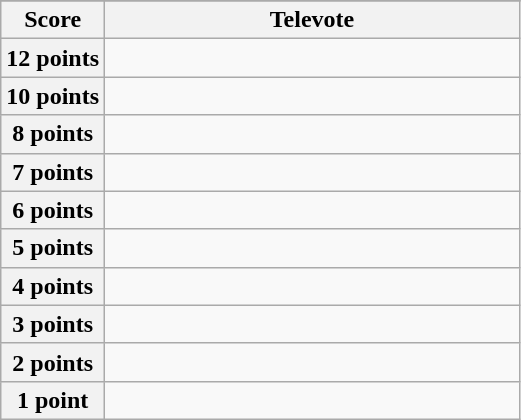<table class="wikitable">
<tr>
</tr>
<tr>
<th scope="col" width="20%">Score</th>
<th scope="col">Televote</th>
</tr>
<tr>
<th scope="row">12 points</th>
<td></td>
</tr>
<tr>
<th scope="row">10 points</th>
<td></td>
</tr>
<tr>
<th scope="row">8 points</th>
<td></td>
</tr>
<tr>
<th scope="row">7 points</th>
<td></td>
</tr>
<tr>
<th scope="row">6 points</th>
<td></td>
</tr>
<tr>
<th scope="row">5 points</th>
<td></td>
</tr>
<tr>
<th scope="row">4 points</th>
<td></td>
</tr>
<tr>
<th scope="row">3 points</th>
<td></td>
</tr>
<tr>
<th scope="row">2 points</th>
<td></td>
</tr>
<tr>
<th scope="row">1 point</th>
<td></td>
</tr>
</table>
